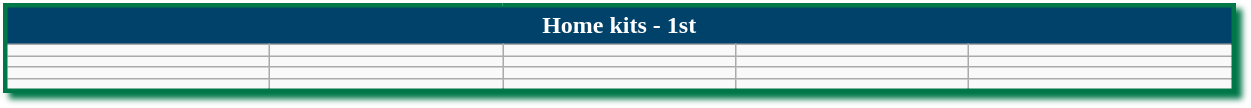<table class="wikitable mw-collapsible mw-collapsed" style="width:65%; border:solid 3px #007749; box-shadow: 4px 4px 4px #007749;">
<tr style="text-align:center; background-color:#01426A; color:#FFFFFF; font-weight:bold;">
<td colspan=5>Home kits - 1st</td>
</tr>
<tr>
<td></td>
<td></td>
<td></td>
<td></td>
<td></td>
</tr>
<tr>
<td></td>
<td></td>
<td></td>
<td></td>
<td></td>
</tr>
<tr>
<td></td>
<td></td>
<td></td>
<td></td>
<td></td>
</tr>
<tr>
<td></td>
<td></td>
<td></td>
<td></td>
<td></td>
</tr>
</table>
